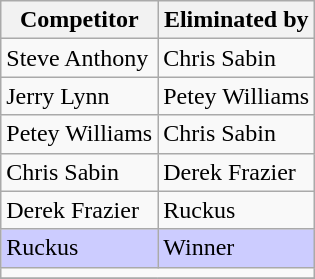<table class="wikitable">
<tr>
<th>Competitor</th>
<th>Eliminated by</th>
</tr>
<tr>
<td>Steve Anthony</td>
<td>Chris Sabin</td>
</tr>
<tr>
<td>Jerry Lynn</td>
<td>Petey Williams</td>
</tr>
<tr>
<td>Petey Williams</td>
<td>Chris Sabin</td>
</tr>
<tr>
<td>Chris Sabin</td>
<td>Derek Frazier</td>
</tr>
<tr>
<td>Derek Frazier</td>
<td>Ruckus</td>
</tr>
<tr style="background: #CCCCFF;">
<td>Ruckus</td>
<td>Winner</td>
</tr>
<tr>
<td colspan="2"></td>
</tr>
<tr>
</tr>
</table>
